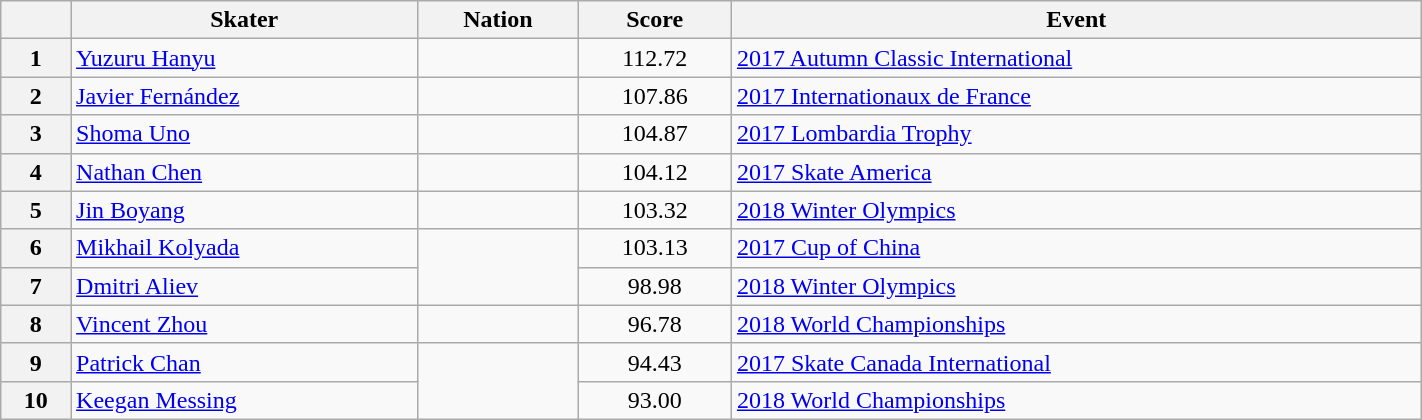<table class="wikitable sortable" style="text-align:left; width:75%">
<tr>
<th scope="col"></th>
<th scope="col">Skater</th>
<th scope="col">Nation</th>
<th scope="col">Score</th>
<th scope="col">Event</th>
</tr>
<tr>
<th scope="row">1</th>
<td><a href='#'>Yuzuru Hanyu</a></td>
<td></td>
<td style="text-align:center;">112.72</td>
<td><a href='#'>2017 Autumn Classic International</a></td>
</tr>
<tr>
<th scope="row">2</th>
<td><a href='#'>Javier Fernández</a></td>
<td></td>
<td style="text-align:center;">107.86</td>
<td><a href='#'>2017 Internationaux de France</a></td>
</tr>
<tr>
<th scope="row">3</th>
<td><a href='#'>Shoma Uno</a></td>
<td></td>
<td style="text-align:center;">104.87</td>
<td><a href='#'>2017 Lombardia Trophy</a></td>
</tr>
<tr>
<th scope="row">4</th>
<td><a href='#'>Nathan Chen</a></td>
<td></td>
<td style="text-align:center;">104.12</td>
<td><a href='#'>2017 Skate America</a></td>
</tr>
<tr>
<th scope="row">5</th>
<td><a href='#'>Jin Boyang</a></td>
<td></td>
<td style="text-align:center;">103.32</td>
<td><a href='#'>2018 Winter Olympics</a></td>
</tr>
<tr>
<th scope="row">6</th>
<td><a href='#'>Mikhail Kolyada</a></td>
<td rowspan="2"></td>
<td style="text-align:center;">103.13</td>
<td><a href='#'>2017 Cup of China</a></td>
</tr>
<tr>
<th scope="row">7</th>
<td><a href='#'>Dmitri Aliev</a></td>
<td style="text-align:center;">98.98</td>
<td><a href='#'>2018 Winter Olympics</a></td>
</tr>
<tr>
<th scope="row">8</th>
<td><a href='#'>Vincent Zhou</a></td>
<td></td>
<td style="text-align:center;">96.78</td>
<td><a href='#'>2018 World Championships</a></td>
</tr>
<tr>
<th scope="row">9</th>
<td><a href='#'>Patrick Chan</a></td>
<td rowspan="2"></td>
<td style="text-align:center;">94.43</td>
<td><a href='#'>2017 Skate Canada International</a></td>
</tr>
<tr>
<th scope="row">10</th>
<td><a href='#'>Keegan Messing</a></td>
<td style="text-align:center;">93.00</td>
<td><a href='#'>2018 World Championships</a></td>
</tr>
</table>
